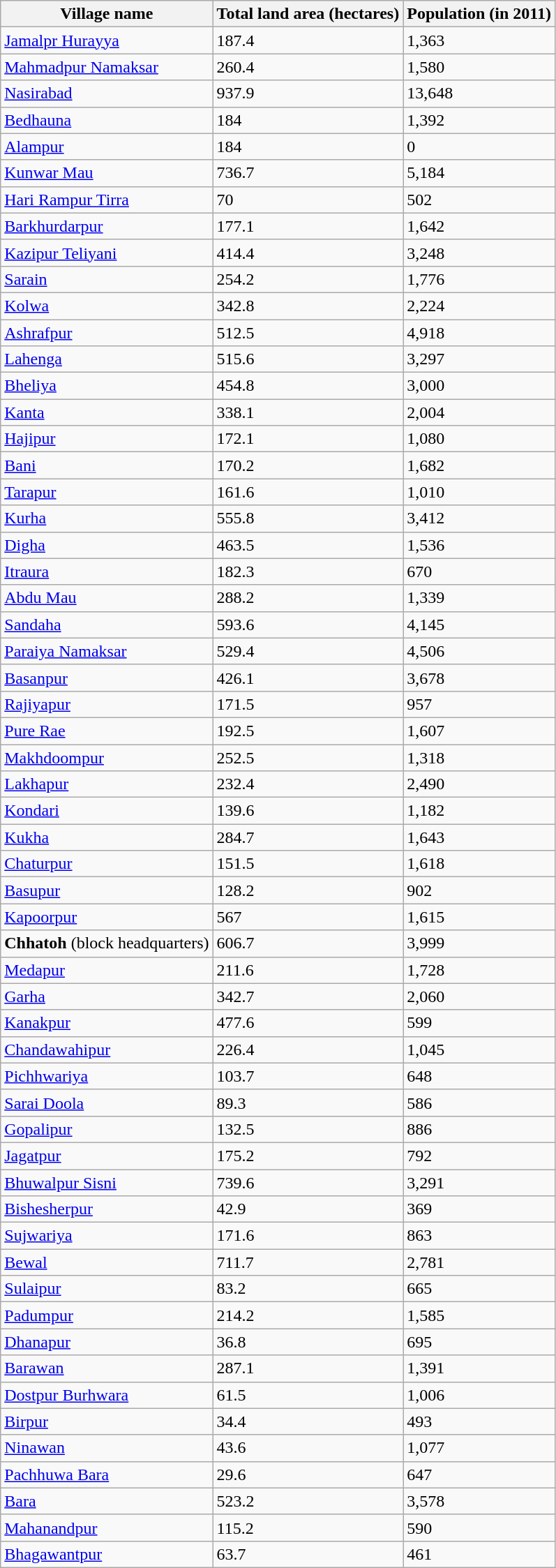<table class="wikitable sortable">
<tr>
<th>Village name</th>
<th>Total land area (hectares)</th>
<th>Population (in 2011)</th>
</tr>
<tr>
<td><a href='#'>Jamalpr Hurayya</a></td>
<td>187.4</td>
<td>1,363</td>
</tr>
<tr>
<td><a href='#'>Mahmadpur Namaksar</a></td>
<td>260.4</td>
<td>1,580</td>
</tr>
<tr>
<td><a href='#'>Nasirabad</a></td>
<td>937.9</td>
<td>13,648</td>
</tr>
<tr>
<td><a href='#'>Bedhauna</a></td>
<td>184</td>
<td>1,392</td>
</tr>
<tr>
<td><a href='#'>Alampur</a></td>
<td>184</td>
<td>0</td>
</tr>
<tr>
<td><a href='#'>Kunwar Mau</a></td>
<td>736.7</td>
<td>5,184</td>
</tr>
<tr>
<td><a href='#'>Hari Rampur Tirra</a></td>
<td>70</td>
<td>502</td>
</tr>
<tr>
<td><a href='#'>Barkhurdarpur</a></td>
<td>177.1</td>
<td>1,642</td>
</tr>
<tr>
<td><a href='#'>Kazipur Teliyani</a></td>
<td>414.4</td>
<td>3,248</td>
</tr>
<tr>
<td><a href='#'>Sarain</a></td>
<td>254.2</td>
<td>1,776</td>
</tr>
<tr>
<td><a href='#'>Kolwa</a></td>
<td>342.8</td>
<td>2,224</td>
</tr>
<tr>
<td><a href='#'>Ashrafpur</a></td>
<td>512.5</td>
<td>4,918</td>
</tr>
<tr>
<td><a href='#'>Lahenga</a></td>
<td>515.6</td>
<td>3,297</td>
</tr>
<tr>
<td><a href='#'>Bheliya</a></td>
<td>454.8</td>
<td>3,000</td>
</tr>
<tr>
<td><a href='#'>Kanta</a></td>
<td>338.1</td>
<td>2,004</td>
</tr>
<tr>
<td><a href='#'>Hajipur</a></td>
<td>172.1</td>
<td>1,080</td>
</tr>
<tr>
<td><a href='#'>Bani</a></td>
<td>170.2</td>
<td>1,682</td>
</tr>
<tr>
<td><a href='#'>Tarapur</a></td>
<td>161.6</td>
<td>1,010</td>
</tr>
<tr>
<td><a href='#'>Kurha</a></td>
<td>555.8</td>
<td>3,412</td>
</tr>
<tr>
<td><a href='#'>Digha</a></td>
<td>463.5</td>
<td>1,536</td>
</tr>
<tr>
<td><a href='#'>Itraura</a></td>
<td>182.3</td>
<td>670</td>
</tr>
<tr>
<td><a href='#'>Abdu Mau</a></td>
<td>288.2</td>
<td>1,339</td>
</tr>
<tr>
<td><a href='#'>Sandaha</a></td>
<td>593.6</td>
<td>4,145</td>
</tr>
<tr>
<td><a href='#'>Paraiya Namaksar</a></td>
<td>529.4</td>
<td>4,506</td>
</tr>
<tr>
<td><a href='#'>Basanpur</a></td>
<td>426.1</td>
<td>3,678</td>
</tr>
<tr>
<td><a href='#'>Rajiyapur</a></td>
<td>171.5</td>
<td>957</td>
</tr>
<tr>
<td><a href='#'>Pure Rae</a></td>
<td>192.5</td>
<td>1,607</td>
</tr>
<tr>
<td><a href='#'>Makhdoompur</a></td>
<td>252.5</td>
<td>1,318</td>
</tr>
<tr>
<td><a href='#'>Lakhapur</a></td>
<td>232.4</td>
<td>2,490</td>
</tr>
<tr>
<td><a href='#'>Kondari</a></td>
<td>139.6</td>
<td>1,182</td>
</tr>
<tr>
<td><a href='#'>Kukha</a></td>
<td>284.7</td>
<td>1,643</td>
</tr>
<tr>
<td><a href='#'>Chaturpur</a></td>
<td>151.5</td>
<td>1,618</td>
</tr>
<tr>
<td><a href='#'>Basupur</a></td>
<td>128.2</td>
<td>902</td>
</tr>
<tr>
<td><a href='#'>Kapoorpur</a></td>
<td>567</td>
<td>1,615</td>
</tr>
<tr>
<td><strong>Chhatoh</strong> (block headquarters)</td>
<td>606.7</td>
<td>3,999</td>
</tr>
<tr>
<td><a href='#'>Medapur</a></td>
<td>211.6</td>
<td>1,728</td>
</tr>
<tr>
<td><a href='#'>Garha</a></td>
<td>342.7</td>
<td>2,060</td>
</tr>
<tr>
<td><a href='#'>Kanakpur</a></td>
<td>477.6</td>
<td>599</td>
</tr>
<tr>
<td><a href='#'>Chandawahipur</a></td>
<td>226.4</td>
<td>1,045</td>
</tr>
<tr>
<td><a href='#'>Pichhwariya</a></td>
<td>103.7</td>
<td>648</td>
</tr>
<tr>
<td><a href='#'>Sarai Doola</a></td>
<td>89.3</td>
<td>586</td>
</tr>
<tr>
<td><a href='#'>Gopalipur</a></td>
<td>132.5</td>
<td>886</td>
</tr>
<tr>
<td><a href='#'>Jagatpur</a></td>
<td>175.2</td>
<td>792</td>
</tr>
<tr>
<td><a href='#'>Bhuwalpur Sisni</a></td>
<td>739.6</td>
<td>3,291</td>
</tr>
<tr>
<td><a href='#'>Bishesherpur</a></td>
<td>42.9</td>
<td>369</td>
</tr>
<tr>
<td><a href='#'>Sujwariya</a></td>
<td>171.6</td>
<td>863</td>
</tr>
<tr>
<td><a href='#'>Bewal</a></td>
<td>711.7</td>
<td>2,781</td>
</tr>
<tr>
<td><a href='#'>Sulaipur</a></td>
<td>83.2</td>
<td>665</td>
</tr>
<tr>
<td><a href='#'>Padumpur</a></td>
<td>214.2</td>
<td>1,585</td>
</tr>
<tr>
<td><a href='#'>Dhanapur</a></td>
<td>36.8</td>
<td>695</td>
</tr>
<tr>
<td><a href='#'>Barawan</a></td>
<td>287.1</td>
<td>1,391</td>
</tr>
<tr>
<td><a href='#'>Dostpur Burhwara</a></td>
<td>61.5</td>
<td>1,006</td>
</tr>
<tr>
<td><a href='#'>Birpur</a></td>
<td>34.4</td>
<td>493</td>
</tr>
<tr>
<td><a href='#'>Ninawan</a></td>
<td>43.6</td>
<td>1,077</td>
</tr>
<tr>
<td><a href='#'>Pachhuwa Bara</a></td>
<td>29.6</td>
<td>647</td>
</tr>
<tr>
<td><a href='#'>Bara</a></td>
<td>523.2</td>
<td>3,578</td>
</tr>
<tr>
<td><a href='#'>Mahanandpur</a></td>
<td>115.2</td>
<td>590</td>
</tr>
<tr>
<td><a href='#'>Bhagawantpur</a></td>
<td>63.7</td>
<td>461</td>
</tr>
</table>
